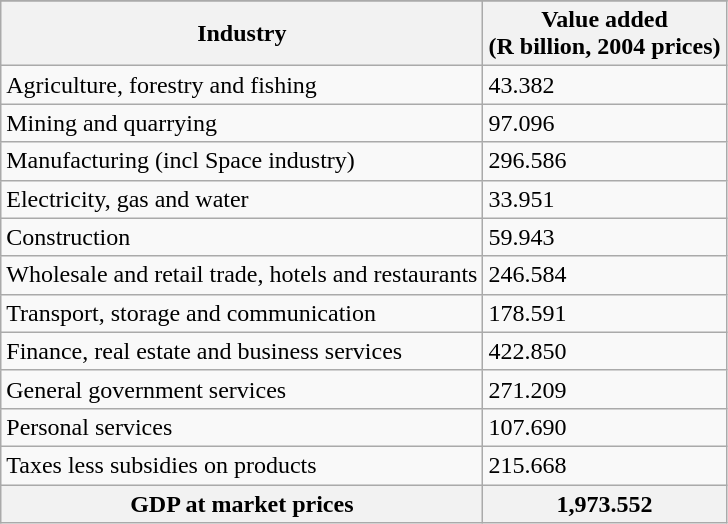<table class="wikitable sortable">
<tr>
</tr>
<tr>
<th>Industry</th>
<th>Value added<br>(R billion, 2004 prices)</th>
</tr>
<tr>
<td>Agriculture, forestry and fishing</td>
<td>43.382</td>
</tr>
<tr>
<td>Mining and quarrying</td>
<td>97.096</td>
</tr>
<tr>
<td>Manufacturing (incl Space industry)</td>
<td>296.586</td>
</tr>
<tr>
<td>Electricity, gas and water</td>
<td>33.951</td>
</tr>
<tr>
<td>Construction</td>
<td>59.943</td>
</tr>
<tr>
<td>Wholesale and retail trade, hotels and restaurants</td>
<td>246.584</td>
</tr>
<tr>
<td>Transport, storage and communication</td>
<td>178.591</td>
</tr>
<tr>
<td>Finance, real estate and business services</td>
<td>422.850</td>
</tr>
<tr>
<td>General government services</td>
<td>271.209</td>
</tr>
<tr>
<td>Personal services</td>
<td>107.690</td>
</tr>
<tr>
<td>Taxes less subsidies on products</td>
<td>215.668</td>
</tr>
<tr>
<th>GDP at market prices</th>
<th>1,973.552</th>
</tr>
</table>
